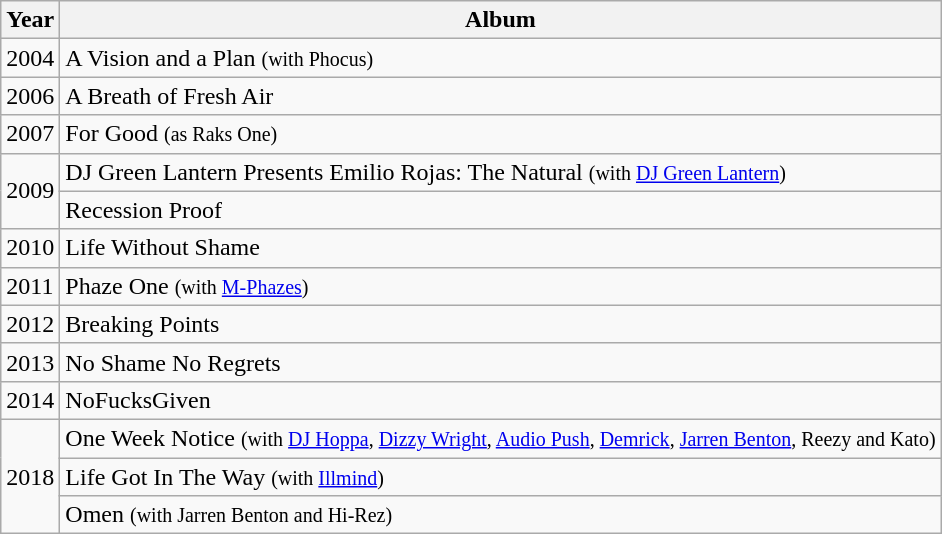<table class="wikitable">
<tr>
<th>Year</th>
<th>Album</th>
</tr>
<tr>
<td>2004</td>
<td>A Vision and a Plan <small>(with Phocus)</small></td>
</tr>
<tr>
<td>2006</td>
<td>A Breath of Fresh Air</td>
</tr>
<tr>
<td>2007</td>
<td>For Good <small>(as Raks One)</small></td>
</tr>
<tr>
<td rowspan="2">2009</td>
<td>DJ Green Lantern Presents Emilio Rojas: The Natural <small>(with <a href='#'>DJ Green Lantern</a>)</small></td>
</tr>
<tr>
<td>Recession Proof</td>
</tr>
<tr>
<td>2010</td>
<td>Life Without Shame</td>
</tr>
<tr>
<td>2011</td>
<td>Phaze One <small>(with <a href='#'>M-Phazes</a>)</small></td>
</tr>
<tr>
<td>2012</td>
<td>Breaking Points</td>
</tr>
<tr>
<td>2013</td>
<td>No Shame No Regrets</td>
</tr>
<tr>
<td>2014</td>
<td>NoFucksGiven</td>
</tr>
<tr>
<td rowspan="3">2018</td>
<td>One Week Notice <small>(with <a href='#'>DJ Hoppa</a>, <a href='#'>Dizzy Wright</a>, <a href='#'>Audio Push</a>, <a href='#'>Demrick</a>, <a href='#'>Jarren Benton</a>, Reezy and Kato)</small></td>
</tr>
<tr>
<td>Life Got In The Way <small>(with <a href='#'>Illmind</a>)</small></td>
</tr>
<tr>
<td>Omen <small>(with Jarren Benton and Hi-Rez)</small></td>
</tr>
</table>
